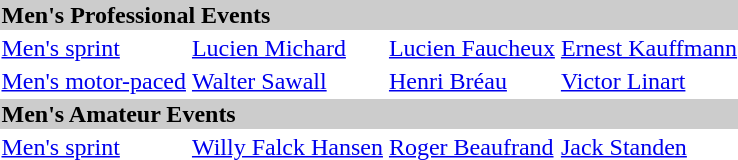<table>
<tr bgcolor="#cccccc">
<td colspan=7><strong>Men's Professional Events</strong></td>
</tr>
<tr>
<td><a href='#'>Men's sprint</a> <br></td>
<td><a href='#'>Lucien Michard</a><br></td>
<td><a href='#'>Lucien Faucheux</a><br></td>
<td><a href='#'>Ernest Kauffmann</a><br></td>
</tr>
<tr>
<td><a href='#'>Men's motor-paced</a><br></td>
<td><a href='#'>Walter Sawall</a><br></td>
<td><a href='#'>Henri Bréau</a><br></td>
<td><a href='#'>Victor Linart</a><br></td>
</tr>
<tr bgcolor="#cccccc">
<td colspan=7><strong>Men's Amateur Events</strong></td>
</tr>
<tr>
<td><a href='#'>Men's sprint</a> <br></td>
<td><a href='#'>Willy Falck Hansen</a><br></td>
<td><a href='#'>Roger Beaufrand</a> <br></td>
<td><a href='#'>Jack Standen</a> <br></td>
</tr>
</table>
